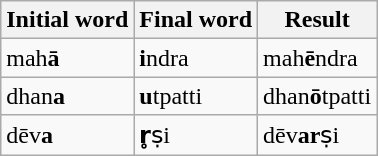<table class="wikitable">
<tr>
<th>Initial word</th>
<th>Final word</th>
<th>Result</th>
</tr>
<tr>
<td>mah<strong>ā</strong></td>
<td><strong>i</strong>ndra</td>
<td>mah<strong>ē</strong>ndra</td>
</tr>
<tr>
<td>dhan<strong>a</strong></td>
<td><strong>u</strong>tpatti</td>
<td>dhan<strong>ō</strong>tpatti</td>
</tr>
<tr>
<td>dēv<strong>a</strong></td>
<td><strong>r̥</strong>ṣi</td>
<td>dēv<strong>ar</strong>ṣi</td>
</tr>
</table>
